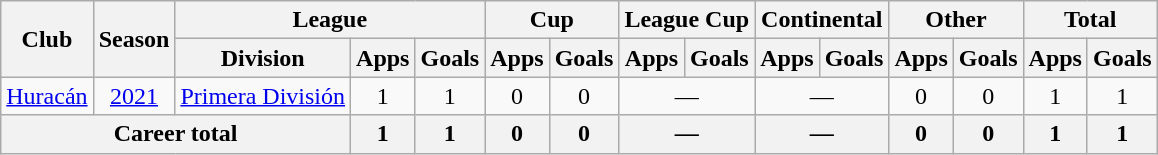<table class="wikitable" style="text-align:center">
<tr>
<th rowspan="2">Club</th>
<th rowspan="2">Season</th>
<th colspan="3">League</th>
<th colspan="2">Cup</th>
<th colspan="2">League Cup</th>
<th colspan="2">Continental</th>
<th colspan="2">Other</th>
<th colspan="2">Total</th>
</tr>
<tr>
<th>Division</th>
<th>Apps</th>
<th>Goals</th>
<th>Apps</th>
<th>Goals</th>
<th>Apps</th>
<th>Goals</th>
<th>Apps</th>
<th>Goals</th>
<th>Apps</th>
<th>Goals</th>
<th>Apps</th>
<th>Goals</th>
</tr>
<tr>
<td rowspan="1"><a href='#'>Huracán</a></td>
<td><a href='#'>2021</a></td>
<td rowspan="1"><a href='#'>Primera División</a></td>
<td>1</td>
<td>1</td>
<td>0</td>
<td>0</td>
<td colspan="2">—</td>
<td colspan="2">—</td>
<td>0</td>
<td>0</td>
<td>1</td>
<td>1</td>
</tr>
<tr>
<th colspan="3">Career total</th>
<th>1</th>
<th>1</th>
<th>0</th>
<th>0</th>
<th colspan="2">—</th>
<th colspan="2">—</th>
<th>0</th>
<th>0</th>
<th>1</th>
<th>1</th>
</tr>
</table>
